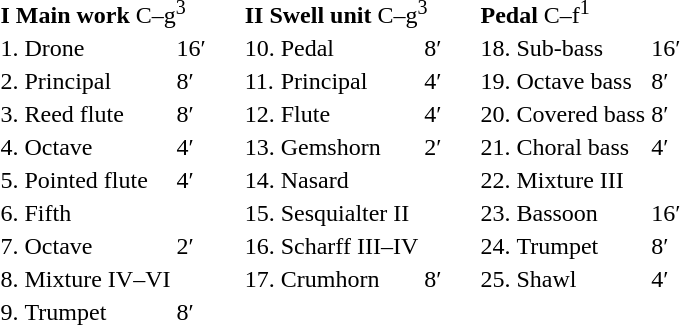<table border="0" cellspacing="10" cellpadding="10" style="border-collapse:collapse;">
<tr>
<td style="vertical-align:top"><br><table border="0">
<tr>
<td colspan="4"><strong>I Main work</strong> C–g<sup>3</sup></td>
</tr>
<tr>
<td>1.</td>
<td>Drone</td>
<td>16′</td>
</tr>
<tr>
<td>2.</td>
<td>Principal</td>
<td>8′</td>
</tr>
<tr>
<td>3.</td>
<td>Reed flute</td>
<td>8′</td>
</tr>
<tr>
<td>4.</td>
<td>Octave</td>
<td>4′</td>
</tr>
<tr>
<td>5.</td>
<td>Pointed flute</td>
<td>4′</td>
</tr>
<tr>
<td>6.</td>
<td>Fifth</td>
<td></td>
</tr>
<tr>
<td>7.</td>
<td>Octave</td>
<td>2′</td>
</tr>
<tr>
<td>8.</td>
<td>Mixture IV–VI</td>
</tr>
<tr>
<td>9.</td>
<td>Trumpet</td>
<td>8′</td>
</tr>
</table>
</td>
<td style="vertical-align:top"><br><table border="0">
<tr>
<td colspan="4"><strong>II Swell unit</strong> C–g<sup>3</sup></td>
</tr>
<tr>
<td>10.</td>
<td>Pedal</td>
<td>8′</td>
</tr>
<tr>
<td>11.</td>
<td>Principal</td>
<td>4′</td>
</tr>
<tr>
<td>12.</td>
<td>Flute</td>
<td>4′</td>
</tr>
<tr>
<td>13.</td>
<td>Gemshorn</td>
<td>2′</td>
</tr>
<tr>
<td>14.</td>
<td>Nasard</td>
<td></td>
</tr>
<tr>
<td>15.</td>
<td>Sesquialter II</td>
</tr>
<tr>
<td>16.</td>
<td>Scharff III–IV</td>
</tr>
<tr>
<td>17.</td>
<td>Crumhorn</td>
<td>8′</td>
</tr>
</table>
</td>
<td style="vertical-align:top"><br><table border="0">
<tr>
<td colspan="4"><strong>Pedal</strong> C–f<sup>1</sup></td>
</tr>
<tr>
<td>18.</td>
<td>Sub-bass</td>
<td>16′</td>
</tr>
<tr>
<td>19.</td>
<td>Octave bass</td>
<td>8′</td>
</tr>
<tr>
<td>20.</td>
<td>Covered bass</td>
<td>8′</td>
</tr>
<tr>
<td>21.</td>
<td>Choral bass</td>
<td>4′</td>
</tr>
<tr>
<td>22.</td>
<td>Mixture III</td>
</tr>
<tr>
<td>23.</td>
<td>Bassoon</td>
<td>16′</td>
</tr>
<tr>
<td>24.</td>
<td>Trumpet</td>
<td>8′</td>
</tr>
<tr>
<td>25.</td>
<td>Shawl</td>
<td>4′</td>
</tr>
</table>
</td>
</tr>
</table>
